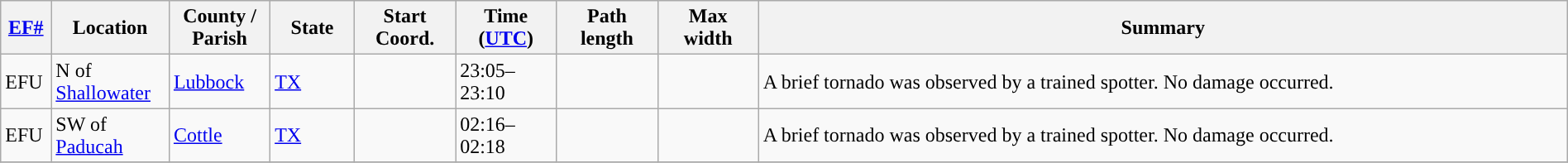<table class="wikitable sortable" style="width:100%;">
<tr>
<th scope="col"  style="width:3%; text-align:center;"><a href='#'>EF#</a></th>
<th scope="col"  style="width:7%; text-align:center;" class="unsortable">Location</th>
<th scope="col"  style="width:6%; text-align:center;" class="unsortable">County / Parish</th>
<th scope="col"  style="width:5%; text-align:center;">State</th>
<th scope="col"  style="width:6%; text-align:center;">Start Coord.</th>
<th scope="col"  style="width:6%; text-align:center;">Time (<a href='#'>UTC</a>)</th>
<th scope="col"  style="width:6%; text-align:center;">Path length</th>
<th scope="col"  style="width:6%; text-align:center;">Max width</th>
<th scope="col" class="unsortable" style="width:48%; text-align:center;">Summary</th>
</tr>
<tr>
<td>EFU</td>
<td>N of <a href='#'>Shallowater</a></td>
<td><a href='#'>Lubbock</a></td>
<td><a href='#'>TX</a></td>
<td></td>
<td>23:05–23:10</td>
<td></td>
<td></td>
<td>A brief tornado was observed by a trained spotter. No damage occurred.</td>
</tr>
<tr>
<td>EFU</td>
<td>SW of <a href='#'>Paducah</a></td>
<td><a href='#'>Cottle</a></td>
<td><a href='#'>TX</a></td>
<td></td>
<td>02:16–02:18</td>
<td></td>
<td></td>
<td>A brief tornado was observed by a trained spotter. No damage occurred.</td>
</tr>
<tr>
</tr>
</table>
